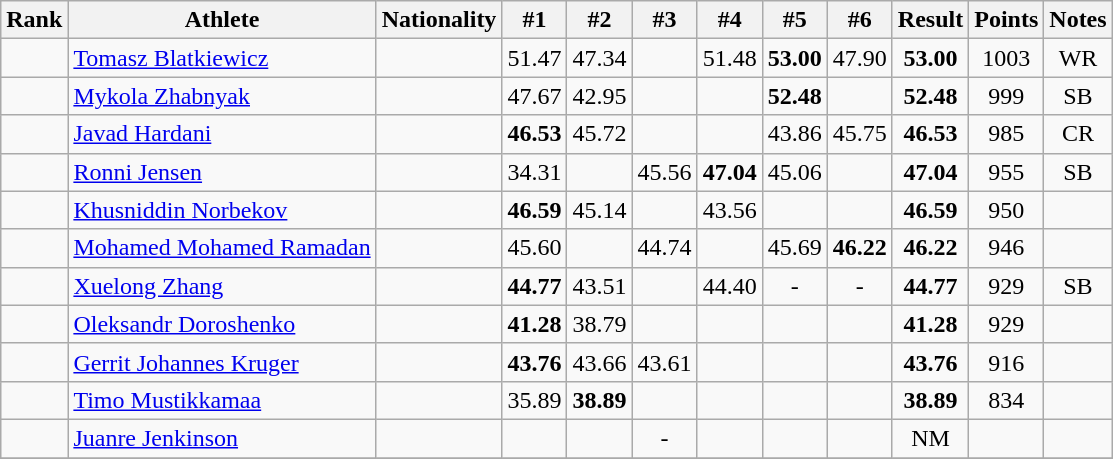<table class="wikitable sortable" style="text-align:center">
<tr>
<th>Rank</th>
<th>Athlete</th>
<th>Nationality</th>
<th>#1</th>
<th>#2</th>
<th>#3</th>
<th>#4</th>
<th>#5</th>
<th>#6</th>
<th>Result</th>
<th>Points</th>
<th>Notes</th>
</tr>
<tr>
<td></td>
<td align=left><a href='#'>Tomasz Blatkiewicz</a></td>
<td align=left></td>
<td>51.47</td>
<td>47.34</td>
<td></td>
<td>51.48</td>
<td><strong>53.00</strong></td>
<td>47.90</td>
<td><strong>53.00</strong></td>
<td>1003</td>
<td>WR</td>
</tr>
<tr>
<td></td>
<td align=left><a href='#'>Mykola Zhabnyak</a></td>
<td align=left></td>
<td>47.67</td>
<td>42.95</td>
<td></td>
<td></td>
<td><strong>52.48</strong></td>
<td></td>
<td><strong>52.48</strong></td>
<td>999</td>
<td>SB</td>
</tr>
<tr>
<td></td>
<td align=left><a href='#'>Javad Hardani</a></td>
<td align=left></td>
<td><strong>46.53</strong></td>
<td>45.72</td>
<td></td>
<td></td>
<td>43.86</td>
<td>45.75</td>
<td><strong>46.53</strong></td>
<td>985</td>
<td>CR</td>
</tr>
<tr>
<td></td>
<td align=left><a href='#'>Ronni Jensen</a></td>
<td align=left></td>
<td>34.31</td>
<td></td>
<td>45.56</td>
<td><strong>47.04</strong></td>
<td>45.06</td>
<td></td>
<td><strong>47.04</strong></td>
<td>955</td>
<td>SB</td>
</tr>
<tr>
<td></td>
<td align=left><a href='#'>Khusniddin Norbekov</a></td>
<td align=left></td>
<td><strong>46.59</strong></td>
<td>45.14</td>
<td></td>
<td>43.56</td>
<td></td>
<td></td>
<td><strong>46.59</strong></td>
<td>950</td>
<td></td>
</tr>
<tr>
<td></td>
<td align=left><a href='#'>Mohamed Mohamed Ramadan</a></td>
<td align=left></td>
<td>45.60</td>
<td></td>
<td>44.74</td>
<td></td>
<td>45.69</td>
<td><strong>46.22</strong></td>
<td><strong>46.22</strong></td>
<td>946</td>
<td></td>
</tr>
<tr>
<td></td>
<td align=left><a href='#'>Xuelong Zhang</a></td>
<td align=left></td>
<td><strong>44.77</strong></td>
<td>43.51</td>
<td></td>
<td>44.40</td>
<td>-</td>
<td>-</td>
<td><strong>44.77</strong></td>
<td>929</td>
<td>SB</td>
</tr>
<tr>
<td></td>
<td align=left><a href='#'>Oleksandr Doroshenko</a></td>
<td align=left></td>
<td><strong>41.28</strong></td>
<td>38.79</td>
<td></td>
<td></td>
<td></td>
<td></td>
<td><strong>41.28</strong></td>
<td>929</td>
<td></td>
</tr>
<tr>
<td></td>
<td align=left><a href='#'>Gerrit Johannes Kruger</a></td>
<td align=left></td>
<td><strong>43.76</strong></td>
<td>43.66</td>
<td>43.61</td>
<td></td>
<td></td>
<td></td>
<td><strong>43.76</strong></td>
<td>916</td>
<td></td>
</tr>
<tr>
<td></td>
<td align=left><a href='#'>Timo Mustikkamaa</a></td>
<td align=left></td>
<td>35.89</td>
<td><strong>38.89</strong></td>
<td></td>
<td></td>
<td></td>
<td></td>
<td><strong>38.89</strong></td>
<td>834</td>
<td></td>
</tr>
<tr>
<td></td>
<td align=left><a href='#'>Juanre Jenkinson</a></td>
<td align=left></td>
<td></td>
<td></td>
<td>-</td>
<td></td>
<td></td>
<td></td>
<td>NM</td>
<td></td>
<td></td>
</tr>
<tr>
</tr>
</table>
